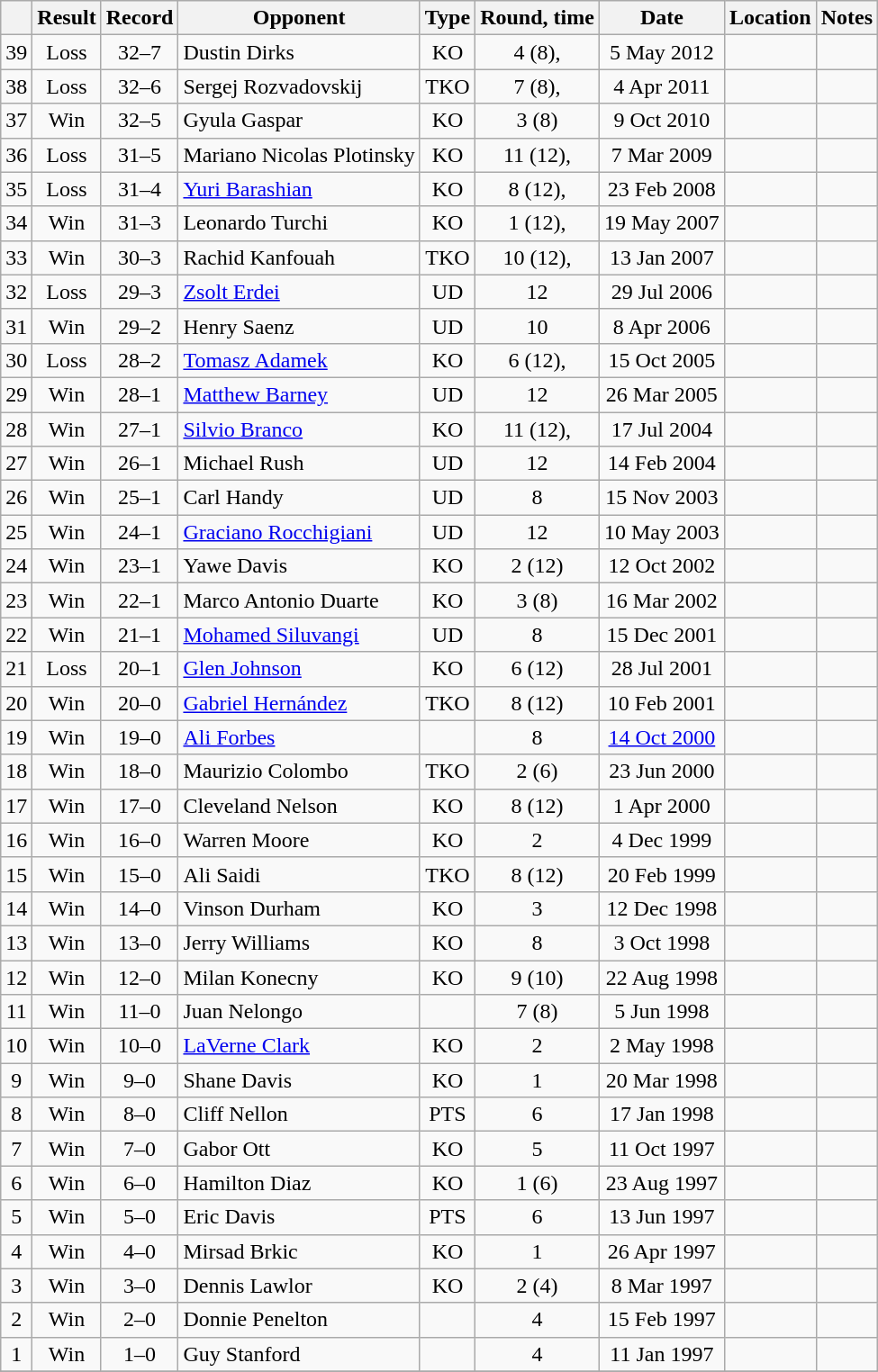<table class="wikitable" style="text-align:center">
<tr>
<th></th>
<th>Result</th>
<th>Record</th>
<th>Opponent</th>
<th>Type</th>
<th>Round, time</th>
<th>Date</th>
<th>Location</th>
<th>Notes</th>
</tr>
<tr>
<td>39</td>
<td>Loss</td>
<td>32–7</td>
<td style="text-align:left;">Dustin Dirks</td>
<td>KO</td>
<td>4 (8), </td>
<td>5 May 2012</td>
<td style="text-align:left;"></td>
<td></td>
</tr>
<tr>
<td>38</td>
<td>Loss</td>
<td>32–6</td>
<td style="text-align:left;">Sergej Rozvadovskij</td>
<td>TKO</td>
<td>7 (8), </td>
<td>4 Apr 2011</td>
<td style="text-align:left;"></td>
<td></td>
</tr>
<tr>
<td>37</td>
<td>Win</td>
<td>32–5</td>
<td style="text-align:left;">Gyula Gaspar</td>
<td>KO</td>
<td>3 (8)</td>
<td>9 Oct 2010</td>
<td style="text-align:left;"></td>
<td></td>
</tr>
<tr>
<td>36</td>
<td>Loss</td>
<td>31–5</td>
<td style="text-align:left;">Mariano Nicolas Plotinsky</td>
<td>KO</td>
<td>11 (12), </td>
<td>7 Mar 2009</td>
<td style="text-align:left;"></td>
<td style="text-align:left;"></td>
</tr>
<tr>
<td>35</td>
<td>Loss</td>
<td>31–4</td>
<td style="text-align:left;"><a href='#'>Yuri Barashian</a></td>
<td>KO</td>
<td>8 (12), </td>
<td>23 Feb 2008</td>
<td style="text-align:left;"></td>
<td style="text-align:left;"></td>
</tr>
<tr>
<td>34</td>
<td>Win</td>
<td>31–3</td>
<td style="text-align:left;">Leonardo Turchi</td>
<td>KO</td>
<td>1 (12), </td>
<td>19 May 2007</td>
<td style="text-align:left;"></td>
<td style="text-align:left;"></td>
</tr>
<tr>
<td>33</td>
<td>Win</td>
<td>30–3</td>
<td style="text-align:left;">Rachid Kanfouah</td>
<td>TKO</td>
<td>10 (12), </td>
<td>13 Jan 2007</td>
<td style="text-align:left;"></td>
<td style="text-align:left;"></td>
</tr>
<tr>
<td>32</td>
<td>Loss</td>
<td>29–3</td>
<td style="text-align:left;"><a href='#'>Zsolt Erdei</a></td>
<td>UD</td>
<td>12</td>
<td>29 Jul 2006</td>
<td style="text-align:left;"></td>
<td style="text-align:left;"></td>
</tr>
<tr>
<td>31</td>
<td>Win</td>
<td>29–2</td>
<td style="text-align:left;">Henry Saenz</td>
<td>UD</td>
<td>10</td>
<td>8 Apr 2006</td>
<td style="text-align:left;"></td>
<td></td>
</tr>
<tr>
<td>30</td>
<td>Loss</td>
<td>28–2</td>
<td style="text-align:left;"><a href='#'>Tomasz Adamek</a></td>
<td>KO</td>
<td>6 (12), </td>
<td>15 Oct 2005</td>
<td style="text-align:left;"></td>
<td style="text-align:left;"></td>
</tr>
<tr>
<td>29</td>
<td>Win</td>
<td>28–1</td>
<td style="text-align:left;"><a href='#'>Matthew Barney</a></td>
<td>UD</td>
<td>12</td>
<td>26 Mar 2005</td>
<td style="text-align:left;"></td>
<td style="text-align:left;"></td>
</tr>
<tr>
<td>28</td>
<td>Win</td>
<td>27–1</td>
<td style="text-align:left;"><a href='#'>Silvio Branco</a></td>
<td>KO</td>
<td>11 (12), </td>
<td>17 Jul 2004</td>
<td style="text-align:left;"></td>
<td style="text-align:left;"></td>
</tr>
<tr>
<td>27</td>
<td>Win</td>
<td>26–1</td>
<td style="text-align:left;">Michael Rush</td>
<td>UD</td>
<td>12</td>
<td>14 Feb 2004</td>
<td style="text-align:left;"></td>
<td style="text-align:left;"></td>
</tr>
<tr>
<td>26</td>
<td>Win</td>
<td>25–1</td>
<td style="text-align:left;">Carl Handy</td>
<td>UD</td>
<td>8</td>
<td>15 Nov 2003</td>
<td style="text-align:left;"></td>
<td></td>
</tr>
<tr>
<td>25</td>
<td>Win</td>
<td>24–1</td>
<td style="text-align:left;"><a href='#'>Graciano Rocchigiani</a></td>
<td>UD</td>
<td>12</td>
<td>10 May 2003</td>
<td style="text-align:left;"></td>
<td style="text-align:left;"></td>
</tr>
<tr>
<td>24</td>
<td>Win</td>
<td>23–1</td>
<td style="text-align:left;">Yawe Davis</td>
<td>KO</td>
<td>2 (12)</td>
<td>12 Oct 2002</td>
<td style="text-align:left;"></td>
<td style="text-align:left;"></td>
</tr>
<tr>
<td>23</td>
<td>Win</td>
<td>22–1</td>
<td style="text-align:left;">Marco Antonio Duarte</td>
<td>KO</td>
<td>3 (8)</td>
<td>16 Mar 2002</td>
<td style="text-align:left;"></td>
<td></td>
</tr>
<tr>
<td>22</td>
<td>Win</td>
<td>21–1</td>
<td style="text-align:left;"><a href='#'>Mohamed Siluvangi</a></td>
<td>UD</td>
<td>8</td>
<td>15 Dec 2001</td>
<td style="text-align:left;"></td>
<td></td>
</tr>
<tr>
<td>21</td>
<td>Loss</td>
<td>20–1</td>
<td style="text-align:left;"><a href='#'>Glen Johnson</a></td>
<td>KO</td>
<td>6 (12)</td>
<td>28 Jul 2001</td>
<td style="text-align:left;"></td>
<td style="text-align:left;"></td>
</tr>
<tr>
<td>20</td>
<td>Win</td>
<td>20–0</td>
<td style="text-align:left;"><a href='#'>Gabriel Hernández</a></td>
<td>TKO</td>
<td>8 (12)</td>
<td>10 Feb 2001</td>
<td style="text-align:left;"></td>
<td style="text-align:left;"></td>
</tr>
<tr>
<td>19</td>
<td>Win</td>
<td>19–0</td>
<td style="text-align:left;"><a href='#'>Ali Forbes</a></td>
<td></td>
<td>8</td>
<td><a href='#'>14 Oct 2000</a></td>
<td style="text-align:left;"></td>
<td></td>
</tr>
<tr>
<td>18</td>
<td>Win</td>
<td>18–0</td>
<td style="text-align:left;">Maurizio Colombo</td>
<td>TKO</td>
<td>2 (6)</td>
<td>23 Jun 2000</td>
<td style="text-align:left;"></td>
<td></td>
</tr>
<tr>
<td>17</td>
<td>Win</td>
<td>17–0</td>
<td style="text-align:left;">Cleveland Nelson</td>
<td>KO</td>
<td>8 (12)</td>
<td>1 Apr 2000</td>
<td style="text-align:left;"></td>
<td style="text-align:left;"></td>
</tr>
<tr>
<td>16</td>
<td>Win</td>
<td>16–0</td>
<td style="text-align:left;">Warren Moore</td>
<td>KO</td>
<td>2</td>
<td>4 Dec 1999</td>
<td style="text-align:left;"></td>
<td></td>
</tr>
<tr>
<td>15</td>
<td>Win</td>
<td>15–0</td>
<td style="text-align:left;">Ali Saidi</td>
<td>TKO</td>
<td>8 (12)</td>
<td>20 Feb 1999</td>
<td style="text-align:left;"></td>
<td style="text-align:left;"></td>
</tr>
<tr>
<td>14</td>
<td>Win</td>
<td>14–0</td>
<td style="text-align:left;">Vinson Durham</td>
<td>KO</td>
<td>3</td>
<td>12 Dec 1998</td>
<td style="text-align:left;"></td>
<td></td>
</tr>
<tr>
<td>13</td>
<td>Win</td>
<td>13–0</td>
<td style="text-align:left;">Jerry Williams</td>
<td>KO</td>
<td>8</td>
<td>3 Oct 1998</td>
<td style="text-align:left;"></td>
<td></td>
</tr>
<tr>
<td>12</td>
<td>Win</td>
<td>12–0</td>
<td style="text-align:left;">Milan Konecny</td>
<td>KO</td>
<td>9 (10)</td>
<td>22 Aug 1998</td>
<td style="text-align:left;"></td>
<td style="text-align:left;"></td>
</tr>
<tr>
<td>11</td>
<td>Win</td>
<td>11–0</td>
<td style="text-align:left;">Juan Nelongo</td>
<td></td>
<td>7 (8)</td>
<td>5 Jun 1998</td>
<td style="text-align:left;"></td>
<td></td>
</tr>
<tr>
<td>10</td>
<td>Win</td>
<td>10–0</td>
<td style="text-align:left;"><a href='#'>LaVerne Clark</a></td>
<td>KO</td>
<td>2</td>
<td>2 May 1998</td>
<td style="text-align:left;"></td>
<td></td>
</tr>
<tr>
<td>9</td>
<td>Win</td>
<td>9–0</td>
<td style="text-align:left;">Shane Davis</td>
<td>KO</td>
<td>1</td>
<td>20 Mar 1998</td>
<td style="text-align:left;"></td>
<td></td>
</tr>
<tr>
<td>8</td>
<td>Win</td>
<td>8–0</td>
<td style="text-align:left;">Cliff Nellon</td>
<td>PTS</td>
<td>6</td>
<td>17 Jan 1998</td>
<td style="text-align:left;"></td>
<td></td>
</tr>
<tr>
<td>7</td>
<td>Win</td>
<td>7–0</td>
<td style="text-align:left;">Gabor Ott</td>
<td>KO</td>
<td>5</td>
<td>11 Oct 1997</td>
<td style="text-align:left;"></td>
<td></td>
</tr>
<tr>
<td>6</td>
<td>Win</td>
<td>6–0</td>
<td style="text-align:left;">Hamilton Diaz</td>
<td>KO</td>
<td>1 (6)</td>
<td>23 Aug 1997</td>
<td style="text-align:left;"></td>
<td></td>
</tr>
<tr>
<td>5</td>
<td>Win</td>
<td>5–0</td>
<td style="text-align:left;">Eric Davis</td>
<td>PTS</td>
<td>6</td>
<td>13 Jun 1997</td>
<td style="text-align:left;"></td>
<td></td>
</tr>
<tr>
<td>4</td>
<td>Win</td>
<td>4–0</td>
<td style="text-align:left;">Mirsad Brkic</td>
<td>KO</td>
<td>1</td>
<td>26 Apr 1997</td>
<td style="text-align:left;"></td>
<td></td>
</tr>
<tr>
<td>3</td>
<td>Win</td>
<td>3–0</td>
<td style="text-align:left;">Dennis Lawlor</td>
<td>KO</td>
<td>2 (4)</td>
<td>8 Mar 1997</td>
<td style="text-align:left;"></td>
<td></td>
</tr>
<tr>
<td>2</td>
<td>Win</td>
<td>2–0</td>
<td style="text-align:left;">Donnie Penelton</td>
<td></td>
<td>4</td>
<td>15 Feb 1997</td>
<td style="text-align:left;"></td>
<td></td>
</tr>
<tr>
<td>1</td>
<td>Win</td>
<td>1–0</td>
<td style="text-align:left;">Guy Stanford</td>
<td></td>
<td>4</td>
<td>11 Jan 1997</td>
<td style="text-align:left;"></td>
<td></td>
</tr>
<tr>
</tr>
</table>
